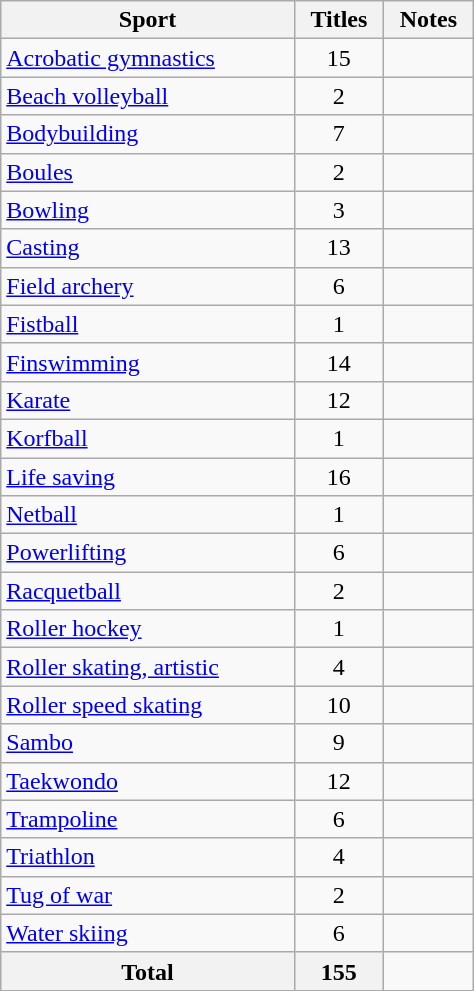<table class="wikitable" width=25% style="font-size:100%; text-align:center;">
<tr>
<th>Sport</th>
<th>Titles</th>
<th>Notes</th>
</tr>
<tr>
<td align=left><a href='#'>Acrobatic gymnastics</a></td>
<td>15</td>
<td></td>
</tr>
<tr>
<td align=left><a href='#'>Beach volleyball</a></td>
<td>2</td>
<td></td>
</tr>
<tr>
<td align=left><a href='#'>Bodybuilding</a></td>
<td>7</td>
<td></td>
</tr>
<tr>
<td align=left><a href='#'>Boules</a></td>
<td>2</td>
<td></td>
</tr>
<tr>
<td align=left><a href='#'>Bowling</a></td>
<td>3</td>
<td></td>
</tr>
<tr>
<td align=left><a href='#'>Casting</a></td>
<td>13</td>
<td></td>
</tr>
<tr>
<td align=left><a href='#'>Field archery</a></td>
<td>6</td>
<td></td>
</tr>
<tr>
<td align=left><a href='#'>Fistball</a></td>
<td>1</td>
<td></td>
</tr>
<tr>
<td align=left><a href='#'>Finswimming</a></td>
<td>14</td>
<td></td>
</tr>
<tr>
<td align=left><a href='#'>Karate</a></td>
<td>12</td>
<td></td>
</tr>
<tr>
<td align=left><a href='#'>Korfball</a></td>
<td>1</td>
<td></td>
</tr>
<tr>
<td align=left><a href='#'>Life saving</a></td>
<td>16</td>
<td></td>
</tr>
<tr>
<td align=left><a href='#'>Netball</a></td>
<td>1</td>
<td></td>
</tr>
<tr>
<td align=left><a href='#'>Powerlifting</a></td>
<td>6</td>
<td></td>
</tr>
<tr>
<td align=left><a href='#'>Racquetball</a></td>
<td>2</td>
<td></td>
</tr>
<tr>
<td align=left><a href='#'>Roller hockey</a></td>
<td>1</td>
<td></td>
</tr>
<tr>
<td align=left><a href='#'>Roller skating, artistic</a></td>
<td>4</td>
<td></td>
</tr>
<tr>
<td align=left><a href='#'>Roller speed skating</a></td>
<td>10</td>
<td></td>
</tr>
<tr>
<td align=left><a href='#'>Sambo</a></td>
<td>9</td>
<td></td>
</tr>
<tr>
<td align=left><a href='#'>Taekwondo</a></td>
<td>12</td>
<td></td>
</tr>
<tr>
<td align=left><a href='#'>Trampoline</a></td>
<td>6</td>
<td></td>
</tr>
<tr>
<td align=left><a href='#'>Triathlon</a></td>
<td>4</td>
<td></td>
</tr>
<tr>
<td align=left><a href='#'>Tug of war</a></td>
<td>2</td>
<td></td>
</tr>
<tr>
<td align=left><a href='#'>Water skiing</a></td>
<td>6</td>
<td></td>
</tr>
<tr>
<th>Total</th>
<th>155</th>
</tr>
</table>
